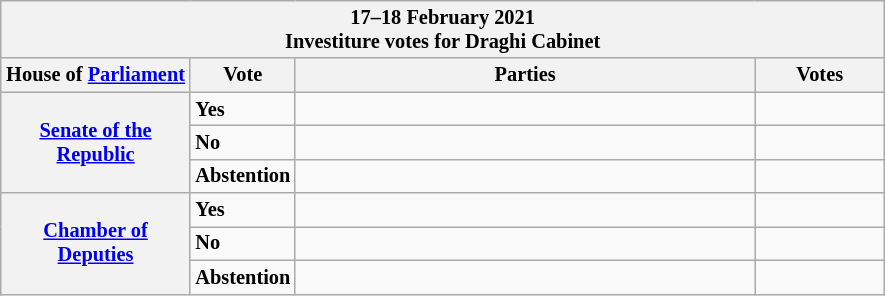<table class="wikitable" style="font-size:85%;">
<tr>
<th colspan="4">17–18 February 2021<br>Investiture votes for Draghi Cabinet</th>
</tr>
<tr>
<th width="120">House of <a href='#'>Parliament</a></th>
<th width="60">Vote</th>
<th width="300">Parties</th>
<th width="80" align="center">Votes</th>
</tr>
<tr>
<th rowspan="3"><a href='#'>Senate of the Republic</a><br></th>
<td> <strong>Yes</strong></td>
<td></td>
<td></td>
</tr>
<tr>
<td> <strong>No</strong></td>
<td></td>
<td></td>
</tr>
<tr>
<td><strong>Abstention</strong></td>
<td></td>
<td></td>
</tr>
<tr>
<th rowspan="3"><a href='#'>Chamber of Deputies</a><br></th>
<td> <strong>Yes</strong></td>
<td></td>
<td></td>
</tr>
<tr>
<td> <strong>No</strong></td>
<td></td>
<td></td>
</tr>
<tr>
<td><strong>Abstention</strong></td>
<td></td>
<td></td>
</tr>
</table>
